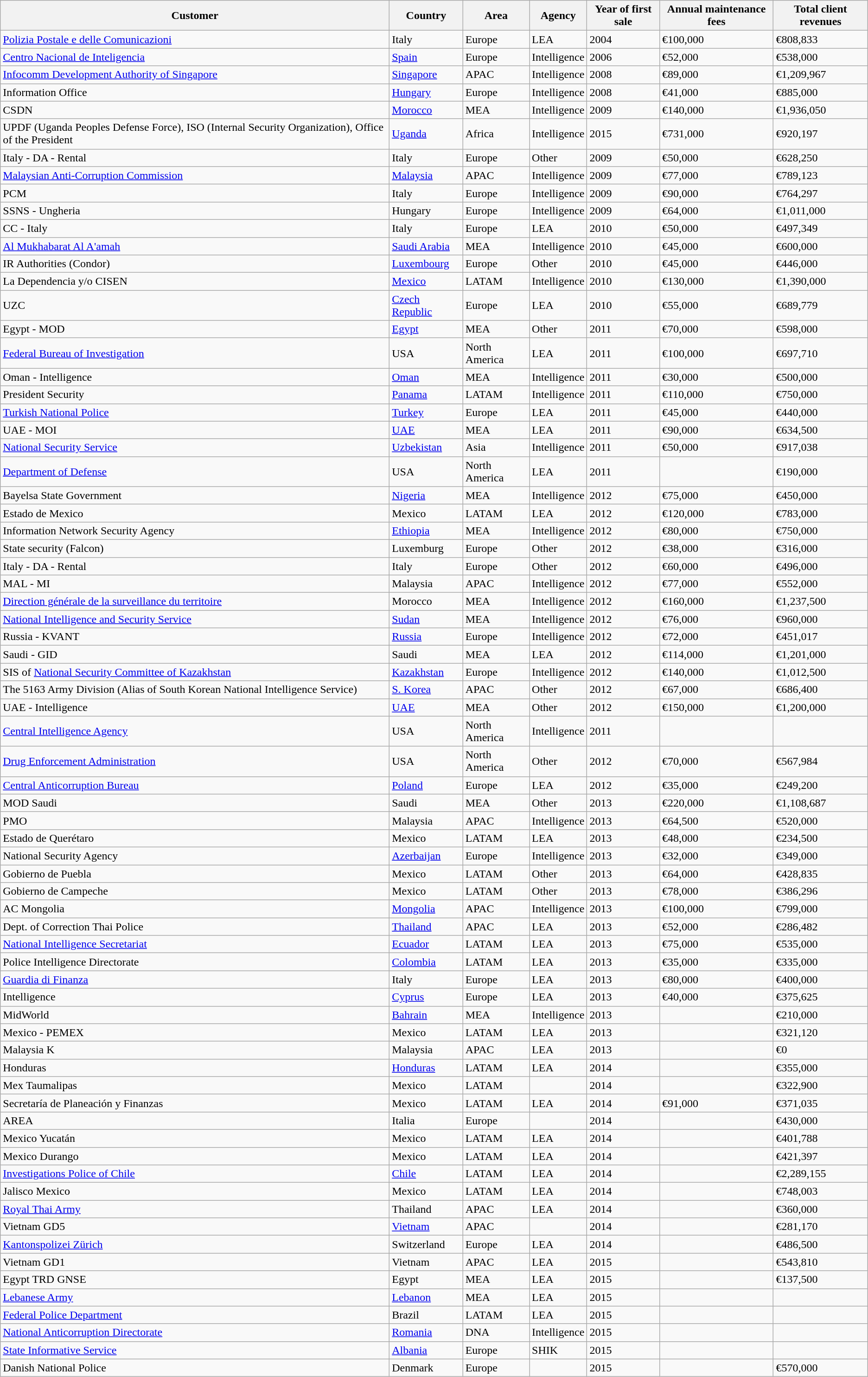<table class="wikitable sortable">
<tr>
<th scope="col">Customer</th>
<th scope="col">Country</th>
<th scope="col">Area</th>
<th scope="col">Agency</th>
<th scope="col">Year of first sale</th>
<th scope="col">Annual maintenance fees</th>
<th scope="col">Total client revenues</th>
</tr>
<tr>
<td><a href='#'>Polizia Postale e delle Comunicazioni</a></td>
<td>Italy</td>
<td>Europe</td>
<td>LEA</td>
<td>2004</td>
<td>€100,000</td>
<td>€808,833</td>
</tr>
<tr>
<td><a href='#'>Centro Nacional de Inteligencia</a></td>
<td><a href='#'>Spain</a></td>
<td>Europe</td>
<td>Intelligence</td>
<td>2006</td>
<td>€52,000</td>
<td>€538,000</td>
</tr>
<tr>
<td><a href='#'>Infocomm Development Authority of Singapore</a></td>
<td><a href='#'>Singapore</a></td>
<td>APAC</td>
<td>Intelligence</td>
<td>2008</td>
<td>€89,000</td>
<td>€1,209,967</td>
</tr>
<tr>
<td>Information Office</td>
<td><a href='#'>Hungary</a></td>
<td>Europe</td>
<td>Intelligence</td>
<td>2008</td>
<td>€41,000</td>
<td>€885,000</td>
</tr>
<tr>
<td>CSDN</td>
<td><a href='#'>Morocco</a></td>
<td>MEA</td>
<td>Intelligence</td>
<td>2009</td>
<td>€140,000</td>
<td>€1,936,050</td>
</tr>
<tr>
<td>UPDF (Uganda Peoples Defense Force), ISO (Internal Security Organization), Office of the President</td>
<td><a href='#'>Uganda</a></td>
<td>Africa</td>
<td>Intelligence</td>
<td>2015</td>
<td>€731,000</td>
<td>€920,197</td>
</tr>
<tr>
<td>Italy - DA - Rental</td>
<td>Italy</td>
<td>Europe</td>
<td>Other</td>
<td>2009</td>
<td>€50,000</td>
<td>€628,250</td>
</tr>
<tr>
<td><a href='#'>Malaysian Anti-Corruption Commission</a></td>
<td><a href='#'>Malaysia</a></td>
<td>APAC</td>
<td>Intelligence</td>
<td>2009</td>
<td>€77,000</td>
<td>€789,123</td>
</tr>
<tr>
<td>PCM</td>
<td>Italy</td>
<td>Europe</td>
<td>Intelligence</td>
<td>2009</td>
<td>€90,000</td>
<td>€764,297</td>
</tr>
<tr>
<td>SSNS - Ungheria</td>
<td>Hungary</td>
<td>Europe</td>
<td>Intelligence</td>
<td>2009</td>
<td>€64,000</td>
<td>€1,011,000</td>
</tr>
<tr>
<td>CC - Italy</td>
<td>Italy</td>
<td>Europe</td>
<td>LEA</td>
<td>2010</td>
<td>€50,000</td>
<td>€497,349</td>
</tr>
<tr>
<td><a href='#'>Al Mukhabarat Al A'amah</a></td>
<td><a href='#'>Saudi Arabia</a></td>
<td>MEA</td>
<td>Intelligence</td>
<td>2010</td>
<td>€45,000</td>
<td>€600,000</td>
</tr>
<tr>
<td>IR Authorities (Condor)</td>
<td><a href='#'>Luxembourg</a></td>
<td>Europe</td>
<td>Other</td>
<td>2010</td>
<td>€45,000</td>
<td>€446,000</td>
</tr>
<tr>
<td>La Dependencia y/o CISEN</td>
<td><a href='#'>Mexico</a></td>
<td>LATAM</td>
<td>Intelligence</td>
<td>2010</td>
<td>€130,000</td>
<td>€1,390,000</td>
</tr>
<tr>
<td>UZC</td>
<td><a href='#'>Czech Republic</a></td>
<td>Europe</td>
<td>LEA</td>
<td>2010</td>
<td>€55,000</td>
<td>€689,779</td>
</tr>
<tr>
<td>Egypt - MOD</td>
<td><a href='#'>Egypt</a></td>
<td>MEA</td>
<td>Other</td>
<td>2011</td>
<td>€70,000</td>
<td>€598,000</td>
</tr>
<tr>
<td><a href='#'>Federal Bureau of Investigation</a></td>
<td>USA</td>
<td>North America</td>
<td>LEA</td>
<td>2011</td>
<td>€100,000</td>
<td>€697,710</td>
</tr>
<tr>
<td>Oman - Intelligence</td>
<td><a href='#'>Oman</a></td>
<td>MEA</td>
<td>Intelligence</td>
<td>2011</td>
<td>€30,000</td>
<td>€500,000</td>
</tr>
<tr>
<td>President Security</td>
<td><a href='#'>Panama</a></td>
<td>LATAM</td>
<td>Intelligence</td>
<td>2011</td>
<td>€110,000</td>
<td>€750,000</td>
</tr>
<tr>
<td><a href='#'>Turkish National Police</a></td>
<td><a href='#'>Turkey</a></td>
<td>Europe</td>
<td>LEA</td>
<td>2011</td>
<td>€45,000</td>
<td>€440,000</td>
</tr>
<tr>
<td>UAE - MOI</td>
<td><a href='#'>UAE</a></td>
<td>MEA</td>
<td>LEA</td>
<td>2011</td>
<td>€90,000</td>
<td>€634,500</td>
</tr>
<tr>
<td><a href='#'>National Security Service</a></td>
<td><a href='#'>Uzbekistan</a></td>
<td>Asia</td>
<td>Intelligence</td>
<td>2011</td>
<td>€50,000</td>
<td>€917,038</td>
</tr>
<tr>
<td><a href='#'>Department of Defense</a></td>
<td>USA</td>
<td>North America</td>
<td>LEA</td>
<td>2011</td>
<td></td>
<td>€190,000</td>
</tr>
<tr>
<td>Bayelsa State Government</td>
<td><a href='#'>Nigeria</a></td>
<td>MEA</td>
<td>Intelligence</td>
<td>2012</td>
<td>€75,000</td>
<td>€450,000</td>
</tr>
<tr>
<td>Estado de Mexico</td>
<td>Mexico</td>
<td>LATAM</td>
<td>LEA</td>
<td>2012</td>
<td>€120,000</td>
<td>€783,000</td>
</tr>
<tr>
<td>Information Network Security Agency</td>
<td><a href='#'>Ethiopia</a></td>
<td>MEA</td>
<td>Intelligence</td>
<td>2012</td>
<td>€80,000</td>
<td>€750,000</td>
</tr>
<tr>
<td>State security (Falcon)</td>
<td>Luxemburg</td>
<td>Europe</td>
<td>Other</td>
<td>2012</td>
<td>€38,000</td>
<td>€316,000</td>
</tr>
<tr>
<td>Italy - DA - Rental</td>
<td>Italy</td>
<td>Europe</td>
<td>Other</td>
<td>2012</td>
<td>€60,000</td>
<td>€496,000</td>
</tr>
<tr>
<td>MAL - MI</td>
<td>Malaysia</td>
<td>APAC</td>
<td>Intelligence</td>
<td>2012</td>
<td>€77,000</td>
<td>€552,000</td>
</tr>
<tr>
<td><a href='#'>Direction générale de la surveillance du territoire</a></td>
<td>Morocco</td>
<td>MEA</td>
<td>Intelligence</td>
<td>2012</td>
<td>€160,000</td>
<td>€1,237,500</td>
</tr>
<tr>
<td><a href='#'>National Intelligence and Security Service</a></td>
<td><a href='#'>Sudan</a></td>
<td>MEA</td>
<td>Intelligence</td>
<td>2012</td>
<td>€76,000</td>
<td>€960,000</td>
</tr>
<tr>
<td>Russia - KVANT</td>
<td><a href='#'>Russia</a></td>
<td>Europe</td>
<td>Intelligence</td>
<td>2012</td>
<td>€72,000</td>
<td>€451,017</td>
</tr>
<tr>
<td>Saudi - GID</td>
<td>Saudi</td>
<td>MEA</td>
<td>LEA</td>
<td>2012</td>
<td>€114,000</td>
<td>€1,201,000</td>
</tr>
<tr>
<td>SIS of <a href='#'>National Security Committee of Kazakhstan</a></td>
<td><a href='#'>Kazakhstan</a></td>
<td>Europe</td>
<td>Intelligence</td>
<td>2012</td>
<td>€140,000</td>
<td>€1,012,500</td>
</tr>
<tr>
<td>The 5163 Army Division (Alias of South Korean National Intelligence Service)</td>
<td><a href='#'>S. Korea</a></td>
<td>APAC</td>
<td>Other</td>
<td>2012</td>
<td>€67,000</td>
<td>€686,400</td>
</tr>
<tr>
<td>UAE - Intelligence</td>
<td><a href='#'>UAE</a></td>
<td>MEA</td>
<td>Other</td>
<td>2012</td>
<td>€150,000</td>
<td>€1,200,000</td>
</tr>
<tr>
<td><a href='#'>Central Intelligence Agency</a></td>
<td>USA</td>
<td>North America</td>
<td>Intelligence</td>
<td>2011</td>
<td></td>
<td></td>
</tr>
<tr>
<td><a href='#'>Drug Enforcement Administration</a></td>
<td>USA</td>
<td>North America</td>
<td>Other</td>
<td>2012</td>
<td>€70,000</td>
<td>€567,984</td>
</tr>
<tr>
<td><a href='#'>Central Anticorruption Bureau</a></td>
<td><a href='#'>Poland</a></td>
<td>Europe</td>
<td>LEA</td>
<td>2012</td>
<td>€35,000</td>
<td>€249,200</td>
</tr>
<tr>
<td>MOD Saudi</td>
<td>Saudi</td>
<td>MEA</td>
<td>Other</td>
<td>2013</td>
<td>€220,000</td>
<td>€1,108,687</td>
</tr>
<tr>
<td>PMO</td>
<td>Malaysia</td>
<td>APAC</td>
<td>Intelligence</td>
<td>2013</td>
<td>€64,500</td>
<td>€520,000</td>
</tr>
<tr>
<td>Estado de Querétaro</td>
<td>Mexico</td>
<td>LATAM</td>
<td>LEA</td>
<td>2013</td>
<td>€48,000</td>
<td>€234,500</td>
</tr>
<tr>
<td>National Security Agency</td>
<td><a href='#'>Azerbaijan</a></td>
<td>Europe</td>
<td>Intelligence</td>
<td>2013</td>
<td>€32,000</td>
<td>€349,000</td>
</tr>
<tr>
<td>Gobierno de Puebla</td>
<td>Mexico</td>
<td>LATAM</td>
<td>Other</td>
<td>2013</td>
<td>€64,000</td>
<td>€428,835</td>
</tr>
<tr>
<td>Gobierno de Campeche</td>
<td>Mexico</td>
<td>LATAM</td>
<td>Other</td>
<td>2013</td>
<td>€78,000</td>
<td>€386,296</td>
</tr>
<tr>
<td>AC Mongolia</td>
<td><a href='#'>Mongolia</a></td>
<td>APAC</td>
<td>Intelligence</td>
<td>2013</td>
<td>€100,000</td>
<td>€799,000</td>
</tr>
<tr>
<td>Dept. of Correction Thai Police</td>
<td><a href='#'>Thailand</a></td>
<td>APAC</td>
<td>LEA</td>
<td>2013</td>
<td>€52,000</td>
<td>€286,482</td>
</tr>
<tr>
<td><a href='#'>National Intelligence Secretariat</a></td>
<td><a href='#'>Ecuador</a></td>
<td>LATAM</td>
<td>LEA</td>
<td>2013</td>
<td>€75,000</td>
<td>€535,000</td>
</tr>
<tr>
<td>Police Intelligence Directorate</td>
<td><a href='#'>Colombia</a></td>
<td>LATAM</td>
<td>LEA</td>
<td>2013</td>
<td>€35,000</td>
<td>€335,000</td>
</tr>
<tr>
<td><a href='#'>Guardia di Finanza</a></td>
<td>Italy</td>
<td>Europe</td>
<td>LEA</td>
<td>2013</td>
<td>€80,000</td>
<td>€400,000</td>
</tr>
<tr>
<td>Intelligence</td>
<td><a href='#'>Cyprus</a></td>
<td>Europe</td>
<td>LEA</td>
<td>2013</td>
<td>€40,000</td>
<td>€375,625</td>
</tr>
<tr>
<td>MidWorld</td>
<td><a href='#'>Bahrain</a></td>
<td>MEA</td>
<td>Intelligence</td>
<td>2013</td>
<td></td>
<td>€210,000</td>
</tr>
<tr>
<td>Mexico - PEMEX</td>
<td>Mexico</td>
<td>LATAM</td>
<td>LEA</td>
<td>2013</td>
<td></td>
<td>€321,120</td>
</tr>
<tr>
<td>Malaysia K</td>
<td>Malaysia</td>
<td>APAC</td>
<td>LEA</td>
<td>2013</td>
<td></td>
<td>€0</td>
</tr>
<tr>
<td>Honduras</td>
<td><a href='#'>Honduras</a></td>
<td>LATAM</td>
<td>LEA</td>
<td>2014</td>
<td></td>
<td>€355,000</td>
</tr>
<tr>
<td>Mex Taumalipas</td>
<td>Mexico</td>
<td>LATAM</td>
<td></td>
<td>2014</td>
<td></td>
<td>€322,900</td>
</tr>
<tr>
<td>Secretaría de Planeación y Finanzas</td>
<td>Mexico</td>
<td>LATAM</td>
<td>LEA</td>
<td>2014</td>
<td>€91,000</td>
<td>€371,035</td>
</tr>
<tr>
<td>AREA</td>
<td>Italia</td>
<td>Europe</td>
<td></td>
<td>2014</td>
<td></td>
<td>€430,000</td>
</tr>
<tr>
<td>Mexico Yucatán</td>
<td>Mexico</td>
<td>LATAM</td>
<td>LEA</td>
<td>2014</td>
<td></td>
<td>€401,788</td>
</tr>
<tr>
<td>Mexico Durango</td>
<td>Mexico</td>
<td>LATAM</td>
<td>LEA</td>
<td>2014</td>
<td></td>
<td>€421,397</td>
</tr>
<tr>
<td><a href='#'>Investigations Police of Chile</a></td>
<td><a href='#'>Chile</a></td>
<td>LATAM</td>
<td>LEA</td>
<td>2014</td>
<td></td>
<td>€2,289,155</td>
</tr>
<tr>
<td>Jalisco Mexico</td>
<td>Mexico</td>
<td>LATAM</td>
<td>LEA</td>
<td>2014</td>
<td></td>
<td>€748,003</td>
</tr>
<tr>
<td><a href='#'>Royal Thai Army</a></td>
<td>Thailand</td>
<td>APAC</td>
<td>LEA</td>
<td>2014</td>
<td></td>
<td>€360,000</td>
</tr>
<tr>
<td>Vietnam GD5</td>
<td><a href='#'>Vietnam</a></td>
<td>APAC</td>
<td></td>
<td>2014</td>
<td></td>
<td>€281,170</td>
</tr>
<tr>
<td><a href='#'>Kantonspolizei Zürich</a></td>
<td>Switzerland</td>
<td>Europe</td>
<td>LEA</td>
<td>2014</td>
<td></td>
<td>€486,500</td>
</tr>
<tr>
<td>Vietnam GD1</td>
<td>Vietnam</td>
<td>APAC</td>
<td>LEA</td>
<td>2015</td>
<td></td>
<td>€543,810</td>
</tr>
<tr>
<td>Egypt TRD GNSE</td>
<td>Egypt</td>
<td>MEA</td>
<td>LEA</td>
<td>2015</td>
<td></td>
<td>€137,500</td>
</tr>
<tr>
<td><a href='#'>Lebanese Army</a></td>
<td><a href='#'>Lebanon</a></td>
<td>MEA</td>
<td>LEA</td>
<td>2015</td>
<td></td>
<td></td>
</tr>
<tr>
<td><a href='#'>Federal Police Department</a></td>
<td>Brazil</td>
<td>LATAM</td>
<td>LEA</td>
<td>2015</td>
<td></td>
<td></td>
</tr>
<tr>
<td><a href='#'>National Anticorruption Directorate</a></td>
<td><a href='#'>Romania</a></td>
<td>DNA</td>
<td>Intelligence</td>
<td>2015</td>
<td></td>
<td></td>
</tr>
<tr>
<td><a href='#'>State Informative Service</a></td>
<td><a href='#'>Albania</a></td>
<td>Europe</td>
<td>SHIK</td>
<td>2015</td>
<td></td>
<td></td>
</tr>
<tr>
<td>Danish National Police</td>
<td>Denmark</td>
<td>Europe</td>
<td></td>
<td>2015</td>
<td></td>
<td>€570,000</td>
</tr>
</table>
